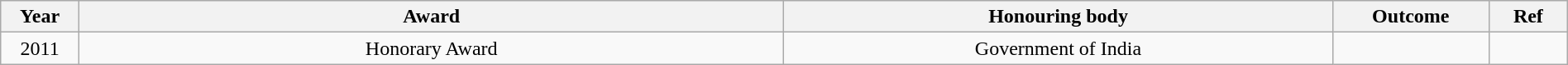<table class="wikitable sortable" style="width:100%;">
<tr>
<th width="5%">Year</th>
<th style="width:45%;">Award</th>
<th style="width:35%;">Honouring body</th>
<th style="width:10%;">Outcome</th>
<th style="width:5%;">Ref</th>
</tr>
<tr>
<td style="text-align:center;">2011</td>
<td style="text-align:center;">Honorary Award</td>
<td style="text-align:center;">Government of India</td>
<td></td>
<td></td>
</tr>
</table>
